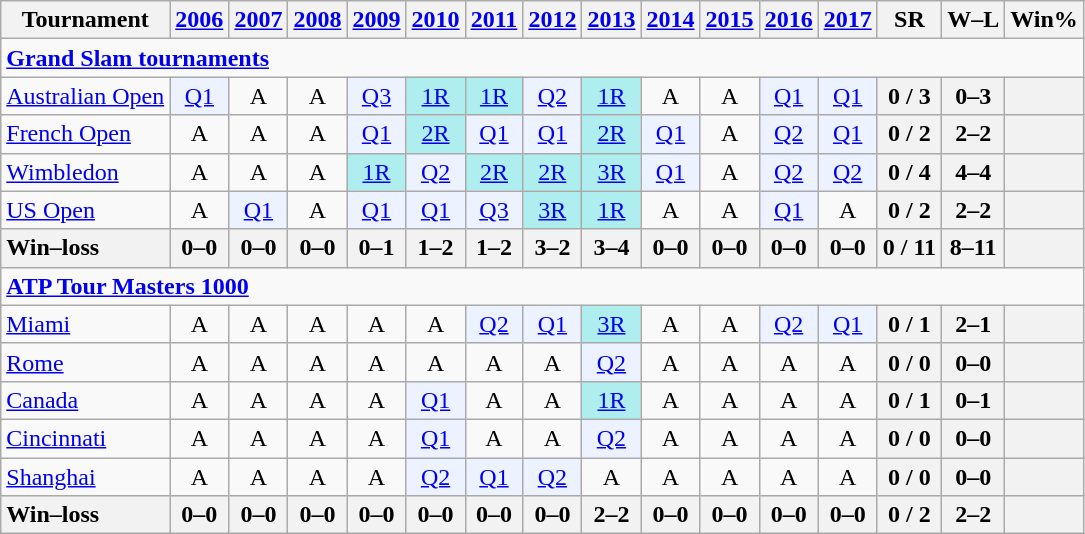<table class=wikitable style=text-align:center>
<tr>
<th>Tournament</th>
<th><a href='#'>2006</a></th>
<th><a href='#'>2007</a></th>
<th><a href='#'>2008</a></th>
<th><a href='#'>2009</a></th>
<th><a href='#'>2010</a></th>
<th><a href='#'>2011</a></th>
<th><a href='#'>2012</a></th>
<th><a href='#'>2013</a></th>
<th><a href='#'>2014</a></th>
<th><a href='#'>2015</a></th>
<th><a href='#'>2016</a></th>
<th><a href='#'>2017</a></th>
<th>SR</th>
<th>W–L</th>
<th>Win%</th>
</tr>
<tr>
<td colspan=25 style=text-align:left><a href='#'><strong>Grand Slam tournaments</strong></a></td>
</tr>
<tr>
<td align=left><a href='#'>Australian Open</a></td>
<td bgcolor=ecf2ff><a href='#'>Q1</a></td>
<td>A</td>
<td>A</td>
<td bgcolor=ecf2ff><a href='#'>Q3</a></td>
<td bgcolor=afeeee><a href='#'>1R</a></td>
<td bgcolor=afeeee><a href='#'>1R</a></td>
<td bgcolor=ecf2ff><a href='#'>Q2</a></td>
<td bgcolor=afeeee><a href='#'>1R</a></td>
<td>A</td>
<td>A</td>
<td bgcolor=ecf2ff><a href='#'>Q1</a></td>
<td bgcolor=ecf2ff><a href='#'>Q1</a></td>
<th>0 / 3</th>
<th>0–3</th>
<th></th>
</tr>
<tr>
<td align=left><a href='#'>French Open</a></td>
<td>A</td>
<td>A</td>
<td>A</td>
<td bgcolor=ecf2ff><a href='#'>Q1</a></td>
<td bgcolor=afeeee><a href='#'>2R</a></td>
<td bgcolor=ecf2ff><a href='#'>Q1</a></td>
<td bgcolor=ecf2ff><a href='#'>Q1</a></td>
<td bgcolor=afeeee><a href='#'>2R</a></td>
<td bgcolor=ecf2ff><a href='#'>Q1</a></td>
<td>A</td>
<td bgcolor=ecf2ff><a href='#'>Q2</a></td>
<td bgcolor=ecf2ff><a href='#'>Q1</a></td>
<th>0 / 2</th>
<th>2–2</th>
<th></th>
</tr>
<tr>
<td align=left><a href='#'>Wimbledon</a></td>
<td>A</td>
<td>A</td>
<td>A</td>
<td bgcolor=afeeee><a href='#'>1R</a></td>
<td bgcolor=ecf2ff><a href='#'>Q2</a></td>
<td bgcolor=afeeee><a href='#'>2R</a></td>
<td bgcolor=afeeee><a href='#'>2R</a></td>
<td bgcolor=afeeee><a href='#'>3R</a></td>
<td bgcolor=ecf2ff><a href='#'>Q1</a></td>
<td>A</td>
<td bgcolor=ecf2ff><a href='#'>Q2</a></td>
<td bgcolor=ecf2ff><a href='#'>Q2</a></td>
<th>0 / 4</th>
<th>4–4</th>
<th></th>
</tr>
<tr>
<td align=left><a href='#'>US Open</a></td>
<td>A</td>
<td bgcolor=ecf2ff><a href='#'>Q1</a></td>
<td>A</td>
<td bgcolor=ecf2ff><a href='#'>Q1</a></td>
<td bgcolor=ecf2ff><a href='#'>Q1</a></td>
<td bgcolor=ecf2ff><a href='#'>Q3</a></td>
<td bgcolor=afeeee><a href='#'>3R</a></td>
<td bgcolor=afeeee><a href='#'>1R</a></td>
<td>A</td>
<td>A</td>
<td bgcolor=ecf2ff><a href='#'>Q1</a></td>
<td>A</td>
<th>0 / 2</th>
<th>2–2</th>
<th></th>
</tr>
<tr>
<th style=text-align:left>Win–loss</th>
<th>0–0</th>
<th>0–0</th>
<th>0–0</th>
<th>0–1</th>
<th>1–2</th>
<th>1–2</th>
<th>3–2</th>
<th>3–4</th>
<th>0–0</th>
<th>0–0</th>
<th>0–0</th>
<th>0–0</th>
<th>0 / 11</th>
<th>8–11</th>
<th></th>
</tr>
<tr>
<td colspan=25 style=text-align:left><strong><a href='#'>ATP Tour Masters 1000</a></strong></td>
</tr>
<tr>
<td align=left><a href='#'>Miami</a></td>
<td>A</td>
<td>A</td>
<td>A</td>
<td>A</td>
<td>A</td>
<td bgcolor=ecf2ff><a href='#'>Q2</a></td>
<td bgcolor=ecf2ff><a href='#'>Q1</a></td>
<td bgcolor=afeeee><a href='#'>3R</a></td>
<td>A</td>
<td>A</td>
<td bgcolor=ecf2ff><a href='#'>Q2</a></td>
<td bgcolor=ecf2ff><a href='#'>Q1</a></td>
<th>0 / 1</th>
<th>2–1</th>
<th></th>
</tr>
<tr>
<td align=left><a href='#'>Rome</a></td>
<td>A</td>
<td>A</td>
<td>A</td>
<td>A</td>
<td>A</td>
<td>A</td>
<td>A</td>
<td bgcolor=ecf2ff><a href='#'>Q2</a></td>
<td>A</td>
<td>A</td>
<td>A</td>
<td>A</td>
<th>0 / 0</th>
<th>0–0</th>
<th></th>
</tr>
<tr>
<td align=left><a href='#'>Canada</a></td>
<td>A</td>
<td>A</td>
<td>A</td>
<td>A</td>
<td bgcolor=ecf2ff><a href='#'>Q1</a></td>
<td>A</td>
<td>A</td>
<td bgcolor=afeeee><a href='#'>1R</a></td>
<td>A</td>
<td>A</td>
<td>A</td>
<td>A</td>
<th>0 / 1</th>
<th>0–1</th>
<th></th>
</tr>
<tr>
<td align=left><a href='#'>Cincinnati</a></td>
<td>A</td>
<td>A</td>
<td>A</td>
<td>A</td>
<td bgcolor=ecf2ff><a href='#'>Q1</a></td>
<td>A</td>
<td>A</td>
<td bgcolor=ecf2ff><a href='#'>Q2</a></td>
<td>A</td>
<td>A</td>
<td>A</td>
<td>A</td>
<th>0 / 0</th>
<th>0–0</th>
<th></th>
</tr>
<tr>
<td align=left><a href='#'>Shanghai</a></td>
<td>A</td>
<td>A</td>
<td>A</td>
<td>A</td>
<td bgcolor=ecf2ff><a href='#'>Q2</a></td>
<td bgcolor=ecf2ff><a href='#'>Q1</a></td>
<td bgcolor=ecf2ff><a href='#'>Q2</a></td>
<td>A</td>
<td>A</td>
<td>A</td>
<td>A</td>
<td>A</td>
<th>0 / 0</th>
<th>0–0</th>
<th></th>
</tr>
<tr>
<th style=text-align:left>Win–loss</th>
<th>0–0</th>
<th>0–0</th>
<th>0–0</th>
<th>0–0</th>
<th>0–0</th>
<th>0–0</th>
<th>0–0</th>
<th>2–2</th>
<th>0–0</th>
<th>0–0</th>
<th>0–0</th>
<th>0–0</th>
<th>0 / 2</th>
<th>2–2</th>
<th></th>
</tr>
</table>
